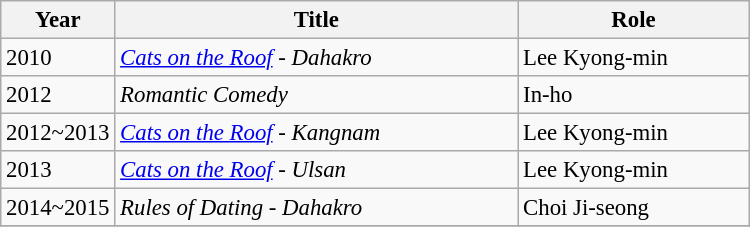<table class="wikitable" style="font-size: 95%; width:500px">
<tr>
<th width=10>Year</th>
<th>Title</th>
<th>Role</th>
</tr>
<tr>
<td>2010</td>
<td><em><a href='#'>Cats on the Roof</a> - Dahakro</em></td>
<td>Lee Kyong-min</td>
</tr>
<tr>
<td>2012</td>
<td><em>Romantic Comedy</em></td>
<td>In-ho</td>
</tr>
<tr>
<td>2012~2013</td>
<td><em><a href='#'>Cats on the Roof</a> - Kangnam</em></td>
<td>Lee Kyong-min</td>
</tr>
<tr>
<td>2013</td>
<td><em><a href='#'>Cats on the Roof</a> -  Ulsan</em></td>
<td>Lee Kyong-min</td>
</tr>
<tr>
<td>2014~2015</td>
<td><em>Rules of Dating - Dahakro</em></td>
<td>Choi Ji-seong</td>
</tr>
<tr>
</tr>
</table>
